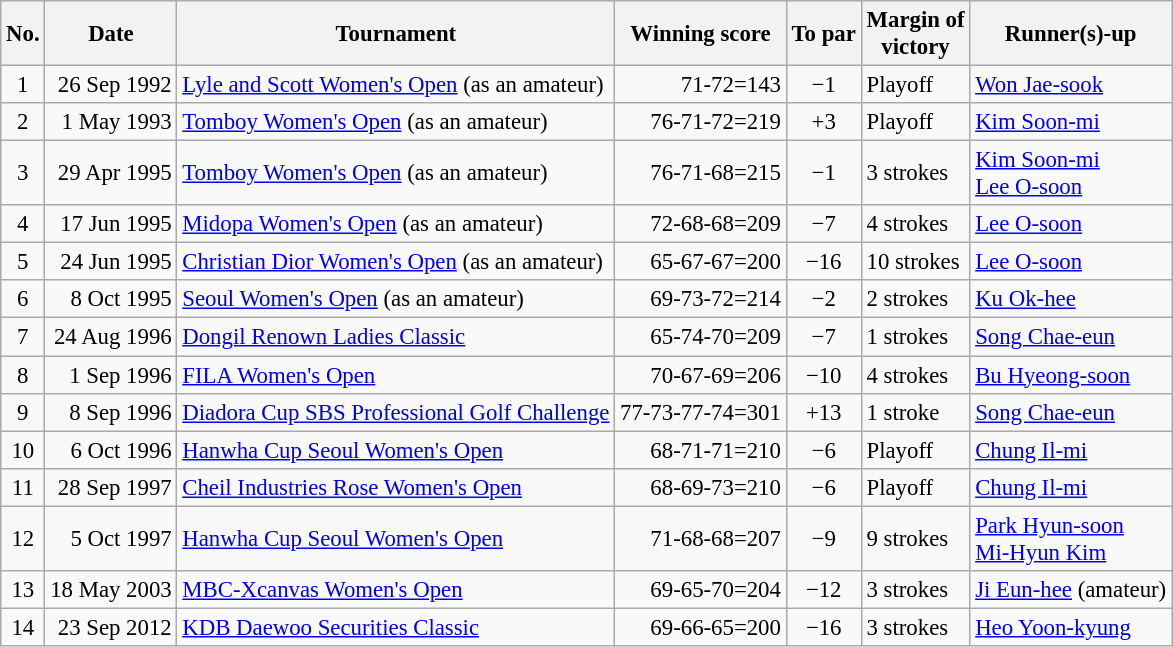<table class="wikitable" style="font-size:95%;">
<tr>
<th>No.</th>
<th>Date</th>
<th>Tournament</th>
<th>Winning score</th>
<th>To par</th>
<th>Margin of<br>victory</th>
<th>Runner(s)-up</th>
</tr>
<tr>
<td align=center>1</td>
<td align=right>26 Sep 1992</td>
<td><a href='#'>Lyle and Scott Women's Open</a> (as an amateur)</td>
<td align=right>71-72=143</td>
<td align=center>−1</td>
<td>Playoff</td>
<td> <a href='#'>Won Jae-sook</a></td>
</tr>
<tr>
<td align=center>2</td>
<td align=right>1 May 1993</td>
<td><a href='#'>Tomboy Women's Open</a> (as an amateur)</td>
<td align=right>76-71-72=219</td>
<td align=center>+3</td>
<td>Playoff</td>
<td> <a href='#'>Kim Soon-mi</a></td>
</tr>
<tr>
<td align=center>3</td>
<td align=right>29 Apr 1995</td>
<td><a href='#'>Tomboy Women's Open</a> (as an amateur)</td>
<td align=right>76-71-68=215</td>
<td align=center>−1</td>
<td>3 strokes</td>
<td> <a href='#'>Kim Soon-mi</a> <br>  <a href='#'>Lee O-soon</a></td>
</tr>
<tr>
<td align=center>4</td>
<td align=right>17 Jun 1995</td>
<td><a href='#'>Midopa Women's Open</a> (as an amateur)</td>
<td align=right>72-68-68=209</td>
<td align=center>−7</td>
<td>4 strokes</td>
<td> <a href='#'>Lee O-soon</a></td>
</tr>
<tr>
<td align=center>5</td>
<td align=right>24 Jun 1995</td>
<td><a href='#'>Christian Dior Women's Open</a> (as an amateur)</td>
<td align=right>65-67-67=200</td>
<td align=center>−16</td>
<td>10 strokes</td>
<td> <a href='#'>Lee O-soon</a></td>
</tr>
<tr>
<td align=center>6</td>
<td align=right>8 Oct 1995</td>
<td><a href='#'>Seoul Women's Open</a> (as an amateur)</td>
<td align=right>69-73-72=214</td>
<td align=center>−2</td>
<td>2 strokes</td>
<td> <a href='#'>Ku Ok-hee</a></td>
</tr>
<tr>
<td align=center>7</td>
<td align=right>24 Aug 1996</td>
<td><a href='#'>Dongil Renown Ladies Classic</a></td>
<td align=right>65-74-70=209</td>
<td align=center>−7</td>
<td>1 strokes</td>
<td> <a href='#'>Song Chae-eun</a></td>
</tr>
<tr>
<td align=center>8</td>
<td align=right>1 Sep 1996</td>
<td><a href='#'>FILA Women's Open</a></td>
<td align=right>70-67-69=206</td>
<td align=center>−10</td>
<td>4 strokes</td>
<td> <a href='#'>Bu Hyeong-soon</a></td>
</tr>
<tr>
<td align=center>9</td>
<td align=right>8 Sep 1996</td>
<td><a href='#'>Diadora Cup SBS Professional Golf Challenge</a></td>
<td align=right>77-73-77-74=301</td>
<td align=center>+13</td>
<td>1 stroke</td>
<td> <a href='#'>Song Chae-eun</a></td>
</tr>
<tr>
<td align=center>10</td>
<td align=right>6 Oct 1996</td>
<td><a href='#'>Hanwha Cup Seoul Women's Open</a></td>
<td align=right>68-71-71=210</td>
<td align=center>−6</td>
<td>Playoff</td>
<td> <a href='#'>Chung Il-mi</a></td>
</tr>
<tr>
<td align=center>11</td>
<td align=right>28 Sep 1997</td>
<td><a href='#'>Cheil Industries Rose Women's Open</a></td>
<td align=right>68-69-73=210</td>
<td align=center>−6</td>
<td>Playoff</td>
<td> <a href='#'>Chung Il-mi</a></td>
</tr>
<tr>
<td align=center>12</td>
<td align=right>5 Oct 1997</td>
<td><a href='#'>Hanwha Cup Seoul Women's Open</a></td>
<td align=right>71-68-68=207</td>
<td align=center>−9</td>
<td>9 strokes</td>
<td> <a href='#'>Park Hyun-soon</a> <br>  <a href='#'>Mi-Hyun Kim</a></td>
</tr>
<tr>
<td align=center>13</td>
<td align=right>18 May 2003</td>
<td><a href='#'>MBC-Xcanvas Women's Open</a></td>
<td align=right>69-65-70=204</td>
<td align=center>−12</td>
<td>3 strokes</td>
<td> <a href='#'>Ji Eun-hee</a> (amateur)</td>
</tr>
<tr>
<td align=center>14</td>
<td align=right>23 Sep 2012</td>
<td><a href='#'>KDB Daewoo Securities Classic</a></td>
<td align=right>69-66-65=200</td>
<td align=center>−16</td>
<td>3 strokes</td>
<td> <a href='#'>Heo Yoon-kyung</a></td>
</tr>
</table>
